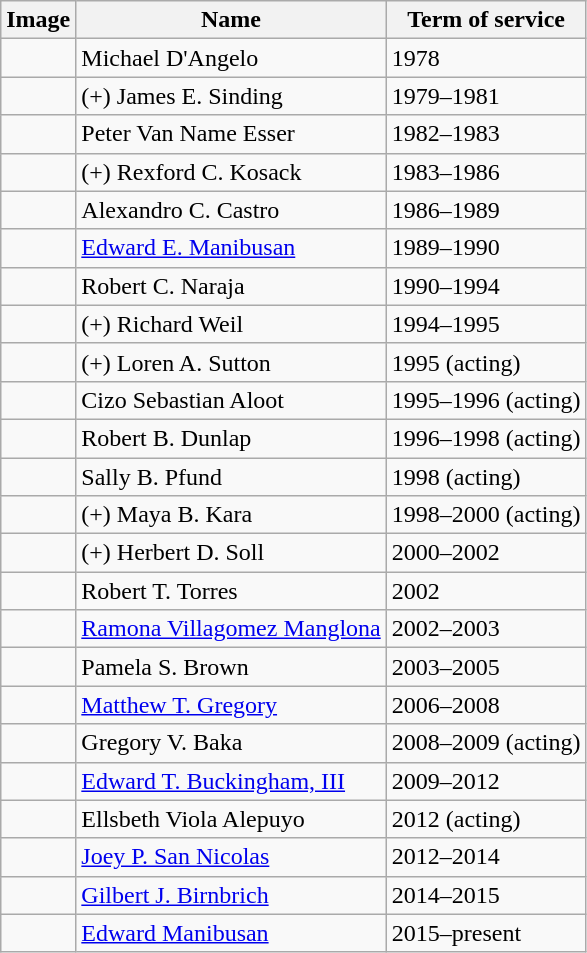<table class="wikitable">
<tr>
<th>Image</th>
<th>Name</th>
<th>Term of service</th>
</tr>
<tr>
<td></td>
<td>Michael D'Angelo</td>
<td>1978</td>
</tr>
<tr>
<td></td>
<td>(+) James E. Sinding</td>
<td>1979–1981</td>
</tr>
<tr>
<td></td>
<td>Peter Van Name Esser</td>
<td>1982–1983</td>
</tr>
<tr>
<td></td>
<td>(+) Rexford C. Kosack</td>
<td>1983–1986</td>
</tr>
<tr>
<td></td>
<td>Alexandro C. Castro</td>
<td>1986–1989</td>
</tr>
<tr>
<td></td>
<td><a href='#'>Edward E. Manibusan</a></td>
<td>1989–1990</td>
</tr>
<tr>
<td></td>
<td>Robert C. Naraja</td>
<td>1990–1994</td>
</tr>
<tr>
<td></td>
<td>(+) Richard Weil</td>
<td>1994–1995</td>
</tr>
<tr>
<td></td>
<td>(+) Loren A. Sutton</td>
<td>1995 (acting)</td>
</tr>
<tr>
<td></td>
<td>Cizo Sebastian Aloot</td>
<td>1995–1996 (acting)</td>
</tr>
<tr>
<td></td>
<td>Robert B. Dunlap</td>
<td>1996–1998 (acting)</td>
</tr>
<tr>
<td></td>
<td>Sally B. Pfund</td>
<td>1998 (acting)</td>
</tr>
<tr>
<td></td>
<td>(+) Maya B. Kara</td>
<td>1998–2000 (acting)</td>
</tr>
<tr>
<td></td>
<td>(+) Herbert D. Soll</td>
<td>2000–2002</td>
</tr>
<tr>
<td></td>
<td>Robert T. Torres</td>
<td>2002</td>
</tr>
<tr>
<td></td>
<td><a href='#'>Ramona Villagomez Manglona</a></td>
<td>2002–2003</td>
</tr>
<tr>
<td></td>
<td>Pamela S. Brown</td>
<td>2003–2005</td>
</tr>
<tr>
<td></td>
<td><a href='#'>Matthew T. Gregory</a></td>
<td>2006–2008</td>
</tr>
<tr>
<td></td>
<td>Gregory V. Baka</td>
<td>2008–2009 (acting)</td>
</tr>
<tr>
<td></td>
<td><a href='#'>Edward T. Buckingham, III</a></td>
<td>2009–2012</td>
</tr>
<tr>
<td></td>
<td>Ellsbeth Viola Alepuyo</td>
<td>2012 (acting)</td>
</tr>
<tr>
<td></td>
<td><a href='#'>Joey P. San Nicolas</a></td>
<td>2012–2014</td>
</tr>
<tr>
<td></td>
<td><a href='#'>Gilbert J. Birnbrich</a></td>
<td>2014–2015</td>
</tr>
<tr>
<td></td>
<td><a href='#'>Edward Manibusan</a></td>
<td>2015–present</td>
</tr>
</table>
